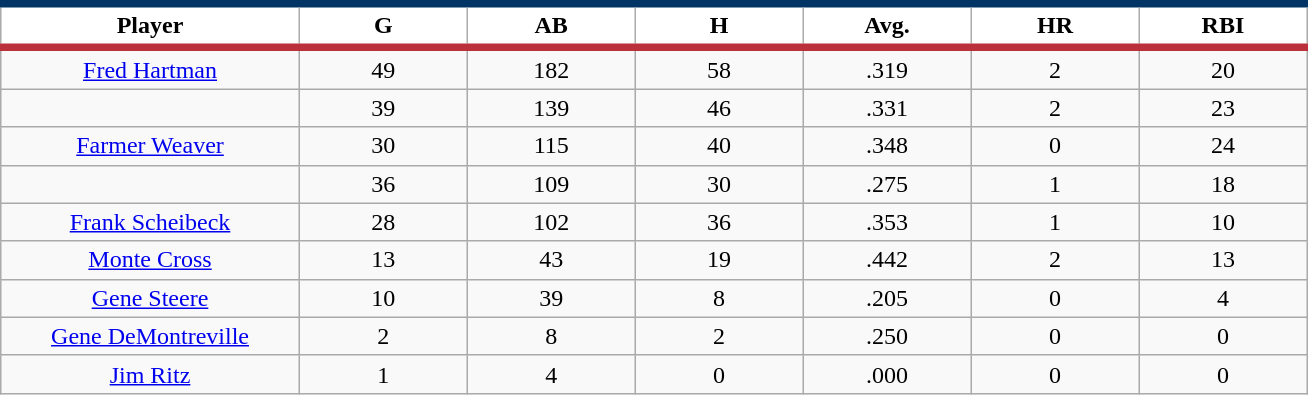<table class="wikitable sortable">
<tr>
<th style="background:#FFFFFF; border-top:#023465 5px solid; border-bottom:#ba313c 5px solid;" width="16%">Player</th>
<th style="background:#FFFFFF; border-top:#023465 5px solid; border-bottom:#ba313c 5px solid;" width="9%">G</th>
<th style="background:#FFFFFF; border-top:#023465 5px solid; border-bottom:#ba313c 5px solid;" width="9%">AB</th>
<th style="background:#FFFFFF; border-top:#023465 5px solid; border-bottom:#ba313c 5px solid;" width="9%">H</th>
<th style="background:#FFFFFF; border-top:#023465 5px solid; border-bottom:#ba313c 5px solid;" width="9%">Avg.</th>
<th style="background:#FFFFFF; border-top:#023465 5px solid; border-bottom:#ba313c 5px solid;" width="9%">HR</th>
<th style="background:#FFFFFF; border-top:#023465 5px solid; border-bottom:#ba313c 5px solid;" width="9%">RBI</th>
</tr>
<tr align="center">
<td><a href='#'>Fred Hartman</a></td>
<td>49</td>
<td>182</td>
<td>58</td>
<td>.319</td>
<td>2</td>
<td>20</td>
</tr>
<tr align=center>
<td></td>
<td>39</td>
<td>139</td>
<td>46</td>
<td>.331</td>
<td>2</td>
<td>23</td>
</tr>
<tr align="center">
<td><a href='#'>Farmer Weaver</a></td>
<td>30</td>
<td>115</td>
<td>40</td>
<td>.348</td>
<td>0</td>
<td>24</td>
</tr>
<tr align=center>
<td></td>
<td>36</td>
<td>109</td>
<td>30</td>
<td>.275</td>
<td>1</td>
<td>18</td>
</tr>
<tr align="center">
<td><a href='#'>Frank Scheibeck</a></td>
<td>28</td>
<td>102</td>
<td>36</td>
<td>.353</td>
<td>1</td>
<td>10</td>
</tr>
<tr align=center>
<td><a href='#'>Monte Cross</a></td>
<td>13</td>
<td>43</td>
<td>19</td>
<td>.442</td>
<td>2</td>
<td>13</td>
</tr>
<tr align=center>
<td><a href='#'>Gene Steere</a></td>
<td>10</td>
<td>39</td>
<td>8</td>
<td>.205</td>
<td>0</td>
<td>4</td>
</tr>
<tr align=center>
<td><a href='#'>Gene DeMontreville</a></td>
<td>2</td>
<td>8</td>
<td>2</td>
<td>.250</td>
<td>0</td>
<td>0</td>
</tr>
<tr align=center>
<td><a href='#'>Jim Ritz</a></td>
<td>1</td>
<td>4</td>
<td>0</td>
<td>.000</td>
<td>0</td>
<td>0</td>
</tr>
</table>
